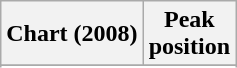<table class="wikitable plainrowheaders sortable" style="text-align:center;">
<tr>
<th scope="col">Chart (2008)</th>
<th scope="col">Peak<br>position</th>
</tr>
<tr>
</tr>
<tr>
</tr>
<tr>
</tr>
<tr>
</tr>
</table>
